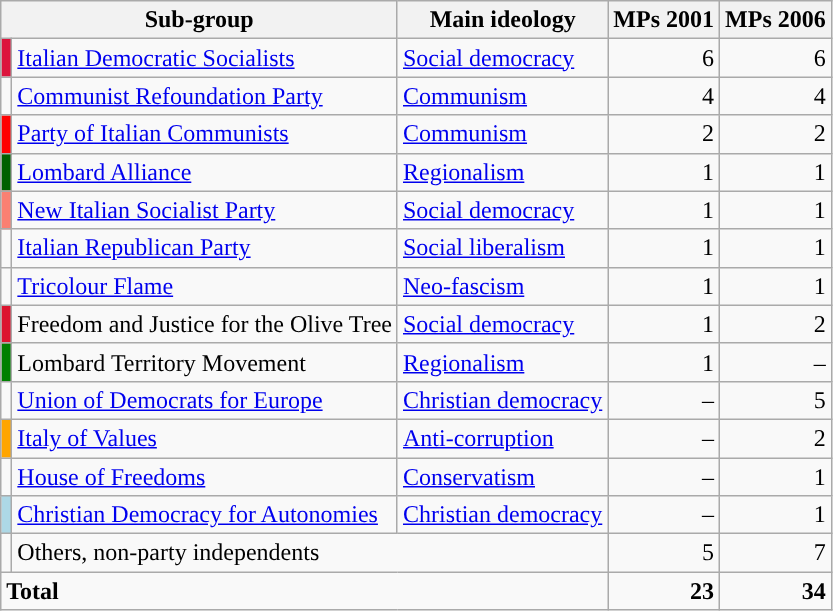<table class="wikitable" style="font-size:100%">
<tr>
<th colspan=2>Sub-group</th>
<th>Main ideology</th>
<th>MPs 2001</th>
<th>MPs 2006</th>
</tr>
<tr>
<td bgcolor="#DC143C"></td>
<td><a href='#'>Italian Democratic Socialists</a></td>
<td><a href='#'>Social democracy</a></td>
<td align=right>6</td>
<td align=right>6</td>
</tr>
<tr>
<td></td>
<td><a href='#'>Communist Refoundation Party</a></td>
<td><a href='#'>Communism</a></td>
<td align=right>4</td>
<td align=right>4</td>
</tr>
<tr>
<td bgcolor="red"></td>
<td><a href='#'>Party of Italian Communists</a></td>
<td><a href='#'>Communism</a></td>
<td align=right>2</td>
<td align=right>2</td>
</tr>
<tr>
<td bgcolor="#006000"></td>
<td><a href='#'>Lombard Alliance</a></td>
<td><a href='#'>Regionalism</a></td>
<td align=right>1</td>
<td align=right>1</td>
</tr>
<tr>
<td bgcolor="salmon"></td>
<td><a href='#'>New Italian Socialist Party</a></td>
<td><a href='#'>Social democracy</a></td>
<td align=right>1</td>
<td align=right>1</td>
</tr>
<tr>
<td></td>
<td><a href='#'>Italian Republican Party</a></td>
<td><a href='#'>Social liberalism</a></td>
<td align=right>1</td>
<td align=right>1</td>
</tr>
<tr>
<td></td>
<td><a href='#'>Tricolour Flame</a></td>
<td><a href='#'>Neo-fascism</a></td>
<td align=right>1</td>
<td align=right>1</td>
</tr>
<tr>
<td bgcolor="#DC142F"></td>
<td>Freedom and Justice for the Olive Tree</td>
<td><a href='#'>Social democracy</a></td>
<td align=right>1</td>
<td align=right>2</td>
</tr>
<tr>
<td bgcolor="#008000"></td>
<td>Lombard Territory Movement</td>
<td><a href='#'>Regionalism</a></td>
<td align=right>1</td>
<td align=right>–</td>
</tr>
<tr>
<td></td>
<td><a href='#'>Union of Democrats for Europe</a></td>
<td><a href='#'>Christian democracy</a></td>
<td align=right>–</td>
<td align=right>5</td>
</tr>
<tr>
<td bgcolor="orange"></td>
<td><a href='#'>Italy of Values</a></td>
<td><a href='#'>Anti-corruption</a></td>
<td align=right>–</td>
<td align=right>2</td>
</tr>
<tr>
<td></td>
<td><a href='#'>House of Freedoms</a></td>
<td><a href='#'>Conservatism</a></td>
<td align=right>–</td>
<td align=right>1</td>
</tr>
<tr>
<td bgcolor="lightblue"></td>
<td><a href='#'>Christian Democracy for Autonomies</a></td>
<td><a href='#'>Christian democracy</a></td>
<td align=right>–</td>
<td align=right>1</td>
</tr>
<tr>
<td></td>
<td colspan=2>Others, non-party independents</td>
<td align=right>5</td>
<td align=right>7</td>
</tr>
<tr>
<td colspan=3><strong>Total</strong></td>
<td align=right><strong>23</strong></td>
<td align=right><strong>34</strong></td>
</tr>
</table>
